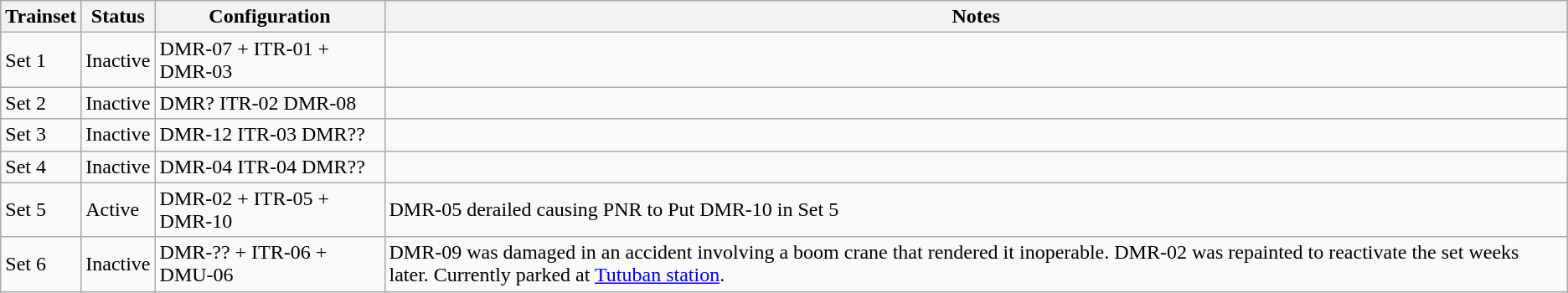<table class="wikitable">
<tr>
<th>Trainset</th>
<th>Status</th>
<th>Configuration</th>
<th>Notes</th>
</tr>
<tr>
<td>Set 1</td>
<td>Inactive</td>
<td>DMR-07 + ITR-01 + DMR-03</td>
<td></td>
</tr>
<tr>
<td>Set 2</td>
<td>Inactive</td>
<td>DMR? ITR-02 DMR-08</td>
<td></td>
</tr>
<tr>
<td>Set 3</td>
<td>Inactive</td>
<td>DMR-12 ITR-03 DMR??</td>
<td></td>
</tr>
<tr>
<td>Set 4</td>
<td>Inactive</td>
<td>DMR-04 ITR-04 DMR??</td>
<td></td>
</tr>
<tr>
<td>Set 5</td>
<td>Active</td>
<td>DMR-02 + ITR-05 + DMR-10</td>
<td>DMR-05 derailed causing PNR to Put DMR-10 in Set 5</td>
</tr>
<tr>
<td>Set 6</td>
<td>Inactive</td>
<td>DMR-?? + ITR-06 + DMU-06</td>
<td>DMR-09 was damaged in an accident involving a boom crane that rendered it inoperable. DMR-02 was repainted to reactivate the set weeks later. Currently parked at <a href='#'>Tutuban station</a>.</td>
</tr>
</table>
